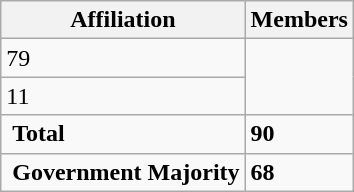<table class="wikitable">
<tr>
<th colspan="2">Affiliation</th>
<th>Members</th>
</tr>
<tr>
<td>79</td>
</tr>
<tr>
<td>11</td>
</tr>
<tr>
<td colspan="2" rowspan="1" align=left> <strong>Total</strong><br></td>
<td><strong>90</strong></td>
</tr>
<tr>
<td colspan="2" rowspan="1" align=left> <strong>Government Majority</strong><br></td>
<td><strong>68</strong></td>
</tr>
</table>
